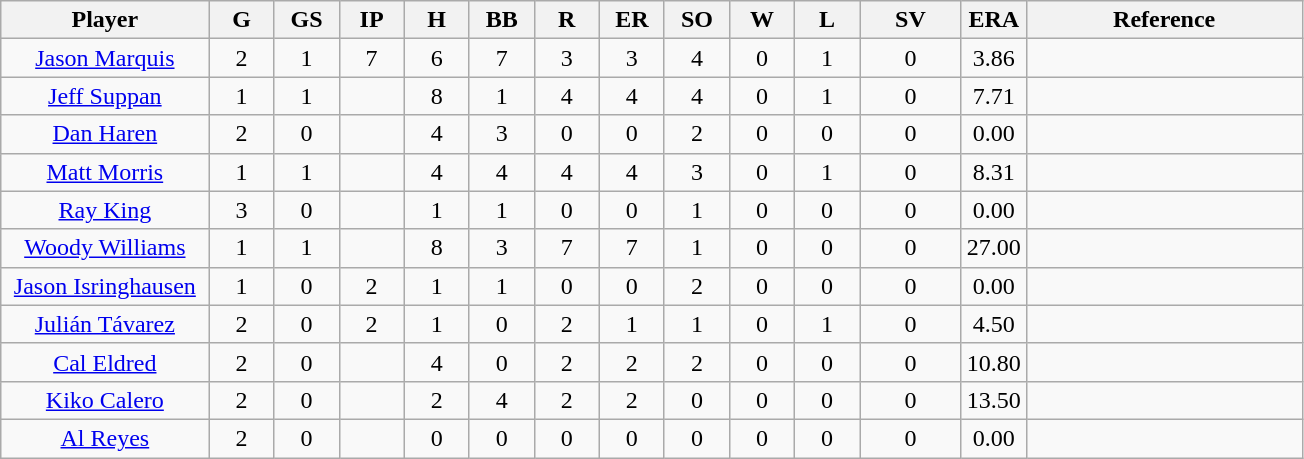<table class="wikitable sortable" style="text-align:center">
<tr>
<th width="16%">Player</th>
<th width="5%">G</th>
<th width="5%">GS</th>
<th width="5%">IP</th>
<th width="5%">H</th>
<th width="5%">BB</th>
<th width="5%">R</th>
<th width="5%">ER</th>
<th width="5%">SO</th>
<th width="5%">W</th>
<th width="5%">L</th>
<th>SV</th>
<th width="5%">ERA</th>
<th>Reference</th>
</tr>
<tr>
<td><a href='#'>Jason Marquis</a></td>
<td>2</td>
<td>1</td>
<td>7</td>
<td>6</td>
<td>7</td>
<td>3</td>
<td>3</td>
<td>4</td>
<td>0</td>
<td>1</td>
<td>0</td>
<td>3.86</td>
<td></td>
</tr>
<tr>
<td><a href='#'>Jeff Suppan</a></td>
<td>1</td>
<td>1</td>
<td></td>
<td>8</td>
<td>1</td>
<td>4</td>
<td>4</td>
<td>4</td>
<td>0</td>
<td>1</td>
<td>0</td>
<td>7.71</td>
<td></td>
</tr>
<tr>
<td><a href='#'>Dan Haren</a></td>
<td>2</td>
<td>0</td>
<td></td>
<td>4</td>
<td>3</td>
<td>0</td>
<td>0</td>
<td>2</td>
<td>0</td>
<td>0</td>
<td>0</td>
<td>0.00</td>
<td></td>
</tr>
<tr>
<td><a href='#'>Matt Morris</a></td>
<td>1</td>
<td>1</td>
<td></td>
<td>4</td>
<td>4</td>
<td>4</td>
<td>4</td>
<td>3</td>
<td>0</td>
<td>1</td>
<td>0</td>
<td>8.31</td>
<td></td>
</tr>
<tr>
<td><a href='#'>Ray King</a></td>
<td>3</td>
<td>0</td>
<td></td>
<td>1</td>
<td>1</td>
<td>0</td>
<td>0</td>
<td>1</td>
<td>0</td>
<td>0</td>
<td>0</td>
<td>0.00</td>
<td></td>
</tr>
<tr>
<td><a href='#'>Woody Williams</a></td>
<td>1</td>
<td>1</td>
<td></td>
<td>8</td>
<td>3</td>
<td>7</td>
<td>7</td>
<td>1</td>
<td>0</td>
<td>0</td>
<td>0</td>
<td>27.00</td>
<td></td>
</tr>
<tr>
<td><a href='#'>Jason Isringhausen</a></td>
<td>1</td>
<td>0</td>
<td>2</td>
<td>1</td>
<td>1</td>
<td>0</td>
<td>0</td>
<td>2</td>
<td>0</td>
<td>0</td>
<td>0</td>
<td>0.00</td>
<td></td>
</tr>
<tr>
<td><a href='#'>Julián Távarez</a></td>
<td>2</td>
<td>0</td>
<td>2</td>
<td>1</td>
<td>0</td>
<td>2</td>
<td>1</td>
<td>1</td>
<td>0</td>
<td>1</td>
<td>0</td>
<td>4.50</td>
<td></td>
</tr>
<tr>
<td><a href='#'>Cal Eldred</a></td>
<td>2</td>
<td>0</td>
<td></td>
<td>4</td>
<td>0</td>
<td>2</td>
<td>2</td>
<td>2</td>
<td>0</td>
<td>0</td>
<td>0</td>
<td>10.80</td>
<td></td>
</tr>
<tr>
<td><a href='#'>Kiko Calero</a></td>
<td>2</td>
<td>0</td>
<td></td>
<td>2</td>
<td>4</td>
<td>2</td>
<td>2</td>
<td>0</td>
<td>0</td>
<td>0</td>
<td>0</td>
<td>13.50</td>
<td></td>
</tr>
<tr>
<td><a href='#'>Al Reyes</a></td>
<td>2</td>
<td>0</td>
<td></td>
<td>0</td>
<td>0</td>
<td>0</td>
<td>0</td>
<td>0</td>
<td>0</td>
<td>0</td>
<td>0</td>
<td>0.00</td>
<td></td>
</tr>
</table>
